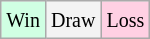<table class="wikitable">
<tr>
<td style="background-color: #d0ffe3;"><small>Win</small></td>
<td style="background-color: #f3f3f3;"><small>Draw</small></td>
<td style="background-color: #ffd0e3;"><small>Loss</small></td>
</tr>
</table>
